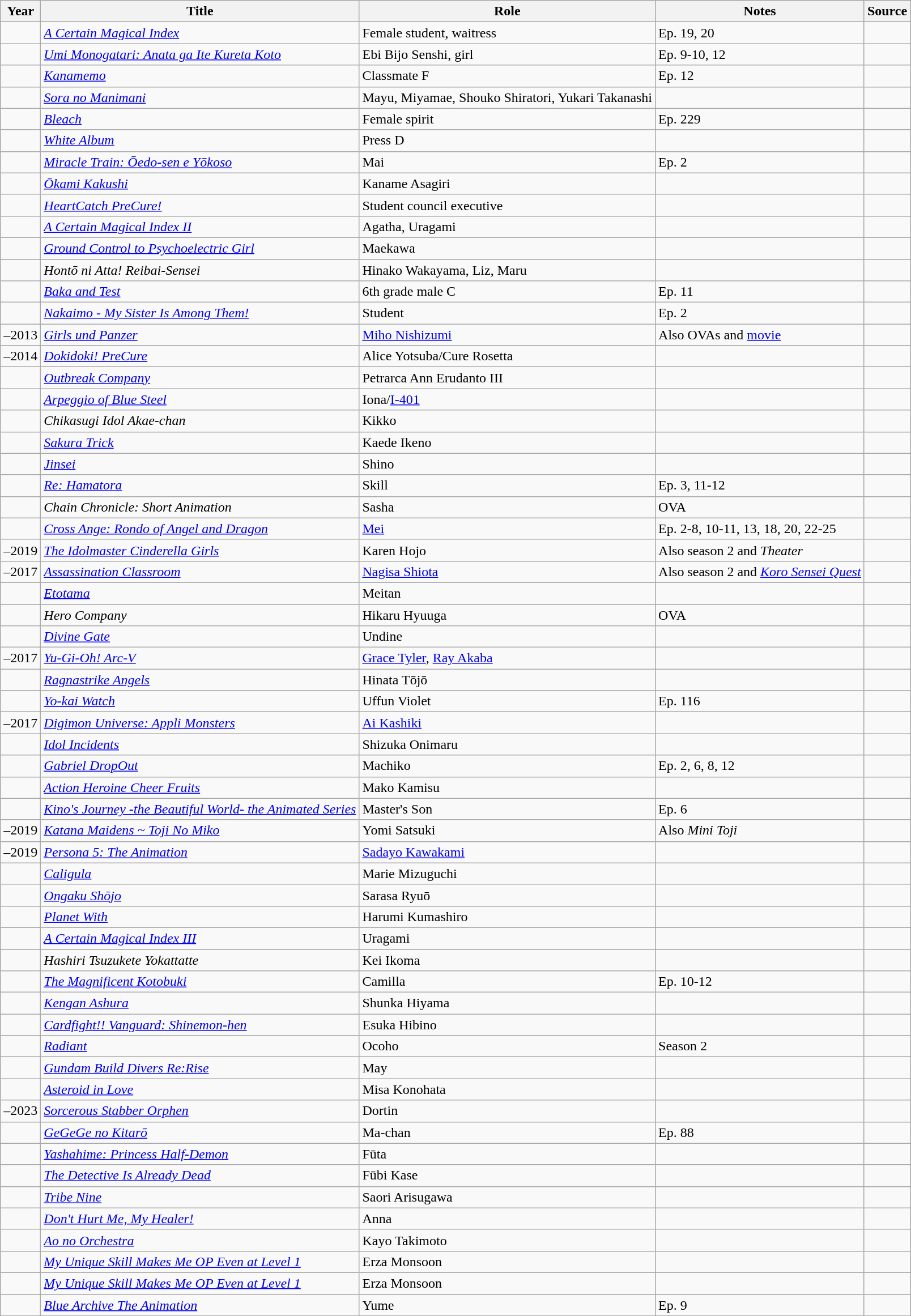<table class="wikitable sortable plainrowheaders">
<tr>
<th>Year</th>
<th>Title</th>
<th>Role</th>
<th class="unsortable">Notes</th>
<th class="unsortable">Source</th>
</tr>
<tr>
<td></td>
<td><em><a href='#'>A Certain Magical Index</a></em></td>
<td>Female student, waitress</td>
<td>Ep. 19, 20</td>
<td></td>
</tr>
<tr>
<td></td>
<td><em><a href='#'>Umi Monogatari: Anata ga Ite Kureta Koto</a></em></td>
<td>Ebi Bijo Senshi, girl</td>
<td>Ep. 9-10, 12</td>
<td></td>
</tr>
<tr>
<td></td>
<td><em><a href='#'>Kanamemo</a></em></td>
<td>Classmate F</td>
<td>Ep. 12</td>
<td></td>
</tr>
<tr>
<td></td>
<td><em><a href='#'>Sora no Manimani</a></em></td>
<td>Mayu, Miyamae, Shouko Shiratori, Yukari Takanashi</td>
<td></td>
<td></td>
</tr>
<tr>
<td></td>
<td><em><a href='#'>Bleach</a></em></td>
<td>Female spirit</td>
<td>Ep. 229</td>
<td></td>
</tr>
<tr>
<td></td>
<td><em><a href='#'>White Album</a></em></td>
<td>Press D</td>
<td></td>
<td></td>
</tr>
<tr>
<td></td>
<td><em><a href='#'>Miracle Train: Ōedo-sen e Yōkoso</a></em></td>
<td>Mai</td>
<td>Ep. 2</td>
<td></td>
</tr>
<tr>
<td></td>
<td><em><a href='#'>Ōkami Kakushi</a></em></td>
<td>Kaname Asagiri</td>
<td></td>
<td></td>
</tr>
<tr>
<td></td>
<td><em><a href='#'>HeartCatch PreCure!</a></em></td>
<td>Student council executive</td>
<td></td>
<td></td>
</tr>
<tr>
<td></td>
<td><em><a href='#'>A Certain Magical Index II</a></em></td>
<td>Agatha, Uragami</td>
<td></td>
<td></td>
</tr>
<tr>
<td></td>
<td><em><a href='#'>Ground Control to Psychoelectric Girl</a></em></td>
<td>Maekawa</td>
<td></td>
<td></td>
</tr>
<tr>
<td></td>
<td><em>Hontō ni Atta! Reibai-Sensei</em></td>
<td>Hinako Wakayama, Liz, Maru</td>
<td></td>
<td></td>
</tr>
<tr>
<td></td>
<td><em><a href='#'>Baka and Test</a></em></td>
<td>6th grade male C</td>
<td>Ep. 11</td>
<td></td>
</tr>
<tr>
<td></td>
<td><em><a href='#'>Nakaimo - My Sister Is Among Them!</a></em></td>
<td>Student</td>
<td>Ep. 2</td>
<td></td>
</tr>
<tr>
<td>–2013</td>
<td><em><a href='#'>Girls und Panzer</a></em></td>
<td><a href='#'>Miho Nishizumi</a></td>
<td>Also OVAs and <a href='#'>movie</a></td>
<td></td>
</tr>
<tr>
<td>–2014</td>
<td><em><a href='#'>Dokidoki! PreCure</a></em></td>
<td>Alice Yotsuba/Cure Rosetta</td>
<td></td>
<td></td>
</tr>
<tr>
<td></td>
<td><em><a href='#'>Outbreak Company</a></em></td>
<td>Petrarca Ann Erudanto III</td>
<td></td>
<td></td>
</tr>
<tr>
<td></td>
<td><em><a href='#'>Arpeggio of Blue Steel</a></em></td>
<td>Iona/<a href='#'>I-401</a></td>
<td></td>
<td></td>
</tr>
<tr>
<td></td>
<td><em>Chikasugi Idol Akae-chan</em></td>
<td>Kikko</td>
<td></td>
<td></td>
</tr>
<tr>
<td></td>
<td><em><a href='#'>Sakura Trick</a></em></td>
<td>Kaede Ikeno</td>
<td></td>
<td></td>
</tr>
<tr>
<td></td>
<td><em><a href='#'>Jinsei</a></em></td>
<td>Shino</td>
<td></td>
<td></td>
</tr>
<tr>
<td></td>
<td><em><a href='#'>Re: Hamatora</a></em></td>
<td>Skill</td>
<td>Ep. 3, 11-12</td>
<td></td>
</tr>
<tr>
<td></td>
<td><em>Chain Chronicle: Short Animation</em></td>
<td>Sasha</td>
<td>OVA</td>
<td></td>
</tr>
<tr>
<td></td>
<td><em><a href='#'>Cross Ange: Rondo of Angel and Dragon</a></em></td>
<td><a href='#'>Mei</a></td>
<td>Ep. 2-8, 10-11, 13, 18, 20, 22-25</td>
<td></td>
</tr>
<tr>
<td>–2019</td>
<td><em><a href='#'>The Idolmaster Cinderella Girls</a></em></td>
<td>Karen Hojo</td>
<td>Also season 2 and <em>Theater</em></td>
<td></td>
</tr>
<tr>
<td>–2017</td>
<td><em><a href='#'>Assassination Classroom</a></em></td>
<td><a href='#'>Nagisa Shiota</a></td>
<td>Also season 2 and <em><a href='#'>Koro Sensei Quest</a></em></td>
<td></td>
</tr>
<tr>
<td></td>
<td><em><a href='#'>Etotama</a></em></td>
<td>Meitan</td>
<td></td>
<td></td>
</tr>
<tr>
<td></td>
<td><em>Hero Company</em></td>
<td>Hikaru Hyuuga</td>
<td>OVA</td>
<td></td>
</tr>
<tr>
<td></td>
<td><em><a href='#'>Divine Gate</a></em></td>
<td>Undine</td>
<td></td>
<td></td>
</tr>
<tr>
<td>–2017</td>
<td><em><a href='#'>Yu-Gi-Oh! Arc-V</a></em></td>
<td><a href='#'>Grace Tyler</a>, <a href='#'>Ray Akaba</a></td>
<td></td>
<td></td>
</tr>
<tr>
<td></td>
<td><em><a href='#'>Ragnastrike Angels</a></em></td>
<td>Hinata Tōjō</td>
<td></td>
<td></td>
</tr>
<tr>
<td></td>
<td><em><a href='#'>Yo-kai Watch</a></em></td>
<td>Uffun Violet</td>
<td>Ep. 116</td>
<td></td>
</tr>
<tr>
<td>–2017</td>
<td><em><a href='#'>Digimon Universe: Appli Monsters</a></em></td>
<td><a href='#'>Ai Kashiki</a></td>
<td></td>
<td></td>
</tr>
<tr>
<td></td>
<td><em><a href='#'>Idol Incidents</a></em></td>
<td>Shizuka Onimaru</td>
<td></td>
<td></td>
</tr>
<tr>
<td></td>
<td><em><a href='#'>Gabriel DropOut</a></em></td>
<td>Machiko</td>
<td>Ep. 2, 6, 8, 12</td>
<td></td>
</tr>
<tr>
<td></td>
<td><em><a href='#'>Action Heroine Cheer Fruits</a></em></td>
<td>Mako Kamisu</td>
<td></td>
<td></td>
</tr>
<tr>
<td></td>
<td><em><a href='#'>Kino's Journey -the Beautiful World- the Animated Series</a></em></td>
<td>Master's Son</td>
<td>Ep. 6</td>
<td></td>
</tr>
<tr>
<td>–2019</td>
<td><em><a href='#'>Katana Maidens ~ Toji No Miko</a></em></td>
<td>Yomi Satsuki</td>
<td>Also <em>Mini Toji</em></td>
<td></td>
</tr>
<tr>
<td>–2019</td>
<td><em><a href='#'>Persona 5: The Animation</a></em></td>
<td><a href='#'>Sadayo Kawakami</a></td>
<td></td>
<td></td>
</tr>
<tr>
<td></td>
<td><em><a href='#'>Caligula</a></em></td>
<td>Marie Mizuguchi</td>
<td></td>
<td></td>
</tr>
<tr>
<td></td>
<td><em><a href='#'>Ongaku Shōjo</a></em></td>
<td>Sarasa Ryuō</td>
<td></td>
<td></td>
</tr>
<tr>
<td></td>
<td><em><a href='#'>Planet With</a></em></td>
<td>Harumi Kumashiro</td>
<td></td>
<td></td>
</tr>
<tr>
<td></td>
<td><em><a href='#'>A Certain Magical Index III</a></em></td>
<td>Uragami</td>
<td></td>
<td></td>
</tr>
<tr>
<td></td>
<td><em>Hashiri Tsuzukete Yokattatte</em></td>
<td>Kei Ikoma</td>
<td></td>
<td></td>
</tr>
<tr>
<td></td>
<td><em><a href='#'>The Magnificent Kotobuki</a></em></td>
<td>Camilla</td>
<td>Ep. 10-12</td>
<td></td>
</tr>
<tr>
<td></td>
<td><em><a href='#'>Kengan Ashura</a></em></td>
<td>Shunka Hiyama</td>
<td></td>
<td></td>
</tr>
<tr>
<td></td>
<td><em><a href='#'>Cardfight!! Vanguard: Shinemon-hen</a></em></td>
<td>Esuka Hibino</td>
<td></td>
<td></td>
</tr>
<tr>
<td></td>
<td><em><a href='#'>Radiant</a> </em></td>
<td>Ocoho</td>
<td>Season 2</td>
<td></td>
</tr>
<tr>
<td></td>
<td><em><a href='#'>Gundam Build Divers Re:Rise</a></em></td>
<td>May</td>
<td></td>
<td></td>
</tr>
<tr>
<td></td>
<td><em><a href='#'>Asteroid in Love</a></em></td>
<td>Misa Konohata</td>
<td></td>
<td></td>
</tr>
<tr>
<td>–2023</td>
<td><em><a href='#'>Sorcerous Stabber Orphen</a></em></td>
<td>Dortin</td>
<td></td>
<td></td>
</tr>
<tr>
<td></td>
<td><em><a href='#'>GeGeGe no Kitarō</a></em></td>
<td>Ma-chan</td>
<td>Ep. 88</td>
<td></td>
</tr>
<tr>
<td></td>
<td><em><a href='#'>Yashahime: Princess Half-Demon</a></em></td>
<td>Fūta</td>
<td></td>
<td></td>
</tr>
<tr>
<td></td>
<td><em><a href='#'>The Detective Is Already Dead</a></em></td>
<td>Fūbi Kase</td>
<td></td>
<td></td>
</tr>
<tr>
<td></td>
<td><em><a href='#'>Tribe Nine</a></em></td>
<td>Saori Arisugawa</td>
<td></td>
<td></td>
</tr>
<tr>
<td></td>
<td><em><a href='#'>Don't Hurt Me, My Healer!</a></em></td>
<td>Anna</td>
<td></td>
<td></td>
</tr>
<tr>
<td></td>
<td><em><a href='#'>Ao no Orchestra</a></em></td>
<td>Kayo Takimoto</td>
<td></td>
<td></td>
</tr>
<tr>
<td></td>
<td><em><a href='#'>My Unique Skill Makes Me OP Even at Level 1</a></em></td>
<td>Erza Monsoon</td>
<td></td>
<td></td>
</tr>
<tr>
<td></td>
<td><em><a href='#'>My Unique Skill Makes Me OP Even at Level 1</a></em></td>
<td>Erza Monsoon</td>
<td></td>
<td></td>
</tr>
<tr>
<td></td>
<td><em><a href='#'>Blue Archive The Animation</a></em></td>
<td>Yume</td>
<td>Ep. 9</td>
<td></td>
</tr>
<tr>
</tr>
</table>
